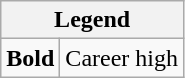<table class="wikitable mw-collapsible mw-collapsed">
<tr>
<th colspan="3">Legend</th>
</tr>
<tr>
<td><strong>Bold</strong></td>
<td>Career high</td>
</tr>
</table>
